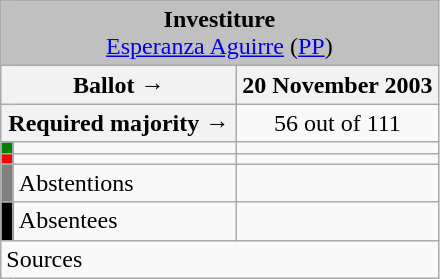<table class="wikitable" style="text-align:center;">
<tr>
<td colspan="3" align="center" bgcolor="#C0C0C0"><strong>Investiture</strong><br><a href='#'>Esperanza Aguirre</a> (<a href='#'>PP</a>)</td>
</tr>
<tr>
<th colspan="2" width="150px">Ballot →</th>
<th>20 November 2003</th>
</tr>
<tr>
<th colspan="2">Required majority →</th>
<td>56 out of 111 </td>
</tr>
<tr>
<th width="1px" style="background:green;"></th>
<td align="left"></td>
<td></td>
</tr>
<tr>
<th style="color:inherit;background:red;"></th>
<td align="left"></td>
<td></td>
</tr>
<tr>
<th style="color:inherit;background:gray;"></th>
<td align="left"><span>Abstentions</span></td>
<td></td>
</tr>
<tr>
<th style="color:inherit;background:black;"></th>
<td align="left"><span>Absentees</span></td>
<td></td>
</tr>
<tr>
<td align="left" colspan="3">Sources</td>
</tr>
</table>
